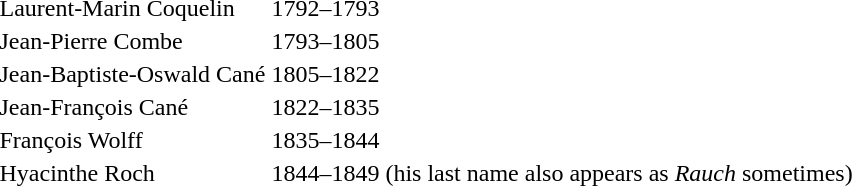<table>
<tr>
<td>Laurent-Marin Coquelin</td>
<td>1792–1793</td>
</tr>
<tr>
<td>Jean-Pierre Combe</td>
<td>1793–1805</td>
</tr>
<tr>
<td>Jean-Baptiste-Oswald Cané</td>
<td>1805–1822</td>
</tr>
<tr>
<td>Jean-François Cané</td>
<td>1822–1835</td>
</tr>
<tr>
<td>François Wolff</td>
<td>1835–1844</td>
</tr>
<tr>
<td>Hyacinthe Roch</td>
<td>1844–1849 (his last name also appears as <em>Rauch</em> sometimes)</td>
</tr>
</table>
